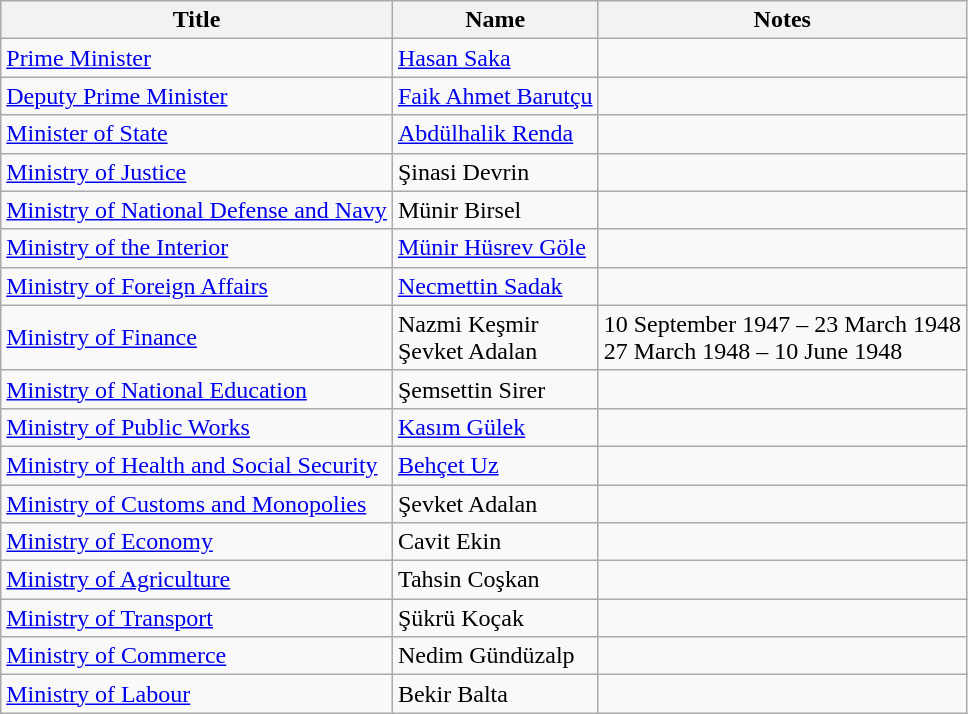<table class="wikitable">
<tr>
<th>Title</th>
<th>Name</th>
<th>Notes</th>
</tr>
<tr>
<td><a href='#'>Prime Minister</a></td>
<td><a href='#'>Hasan Saka</a></td>
<td></td>
</tr>
<tr>
<td><a href='#'>Deputy Prime Minister</a></td>
<td><a href='#'>Faik Ahmet Barutçu</a></td>
<td></td>
</tr>
<tr>
<td><a href='#'>Minister of State</a></td>
<td><a href='#'>Abdülhalik Renda</a></td>
<td></td>
</tr>
<tr>
<td><a href='#'>Ministry of Justice</a></td>
<td>Şinasi Devrin</td>
<td></td>
</tr>
<tr>
<td><a href='#'>Ministry of National Defense and Navy</a></td>
<td>Münir Birsel</td>
<td></td>
</tr>
<tr>
<td><a href='#'>Ministry of the Interior</a></td>
<td><a href='#'>Münir Hüsrev Göle</a></td>
<td></td>
</tr>
<tr>
<td><a href='#'>Ministry of Foreign Affairs</a></td>
<td><a href='#'>Necmettin Sadak</a></td>
<td></td>
</tr>
<tr>
<td><a href='#'>Ministry of Finance</a></td>
<td>Nazmi Keşmir<br>Şevket Adalan</td>
<td>10 September 1947 – 23 March 1948<br>27 March 1948 – 10 June 1948</td>
</tr>
<tr>
<td><a href='#'>Ministry of National Education</a></td>
<td>Şemsettin Sirer</td>
<td></td>
</tr>
<tr>
<td><a href='#'>Ministry of Public Works</a></td>
<td><a href='#'>Kasım Gülek</a></td>
<td></td>
</tr>
<tr>
<td><a href='#'>Ministry of Health and Social Security</a></td>
<td><a href='#'>Behçet Uz</a></td>
<td></td>
</tr>
<tr>
<td><a href='#'>Ministry of Customs and Monopolies</a></td>
<td>Şevket Adalan</td>
<td></td>
</tr>
<tr>
<td><a href='#'>Ministry of Economy</a></td>
<td>Cavit Ekin</td>
<td></td>
</tr>
<tr>
<td><a href='#'>Ministry of Agriculture</a></td>
<td>Tahsin Coşkan</td>
<td></td>
</tr>
<tr>
<td><a href='#'>Ministry of Transport</a></td>
<td>Şükrü Koçak</td>
<td></td>
</tr>
<tr>
<td><a href='#'>Ministry of Commerce</a></td>
<td>Nedim Gündüzalp</td>
<td></td>
</tr>
<tr>
<td><a href='#'>Ministry of Labour</a></td>
<td>Bekir Balta</td>
<td></td>
</tr>
</table>
